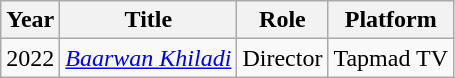<table class="wikitable">
<tr>
<th>Year</th>
<th>Title</th>
<th>Role</th>
<th>Platform</th>
</tr>
<tr>
<td>2022</td>
<td><em><a href='#'>Baarwan Khiladi</a></em></td>
<td>Director</td>
<td>Tapmad TV</td>
</tr>
</table>
